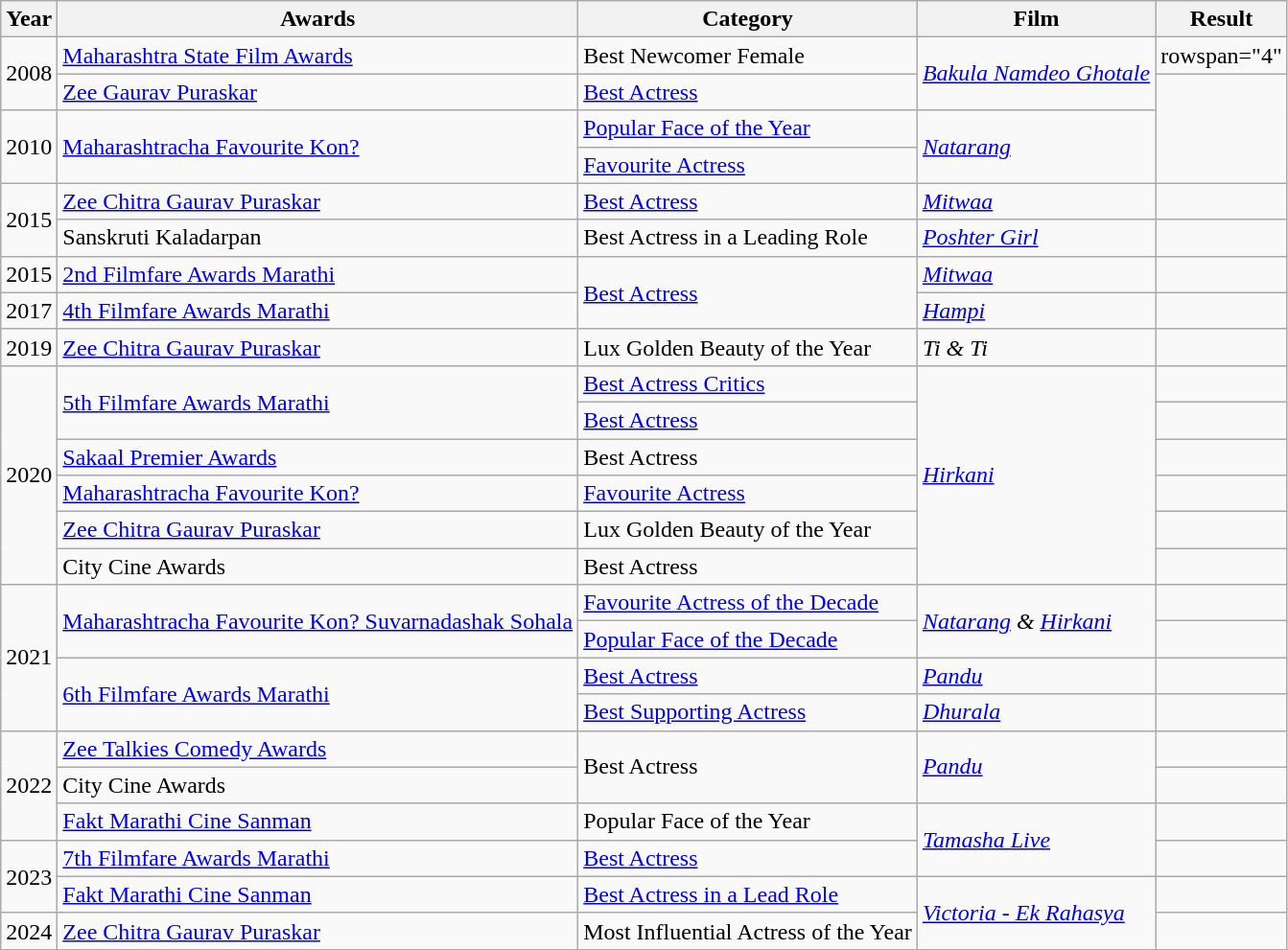<table class="wikitable">
<tr>
<th>Year</th>
<th>Awards</th>
<th>Category</th>
<th>Film</th>
<th>Result</th>
</tr>
<tr>
<td rowspan="2">2008</td>
<td><a href='#'>Maharashtra State Film Awards</a></td>
<td>Best Newcomer Female</td>
<td rowspan="2"><em><a href='#'>Bakula Namdeo Ghotale</a></em></td>
<td>rowspan="4" </td>
</tr>
<tr>
<td><a href='#'>Zee Gaurav Puraskar</a></td>
<td><a href='#'>Best Actress</a></td>
</tr>
<tr>
<td rowspan="2">2010</td>
<td rowspan="2"><a href='#'>Maharashtracha Favourite Kon?</a></td>
<td><a href='#'>Popular Face of the Year</a></td>
<td rowspan="2"><em><a href='#'>Natarang</a></em></td>
</tr>
<tr>
<td><a href='#'>Favourite Actress</a></td>
</tr>
<tr>
<td rowspan="2">2015</td>
<td><a href='#'>Zee Chitra Gaurav Puraskar</a></td>
<td><a href='#'>Best Actress</a></td>
<td><em><a href='#'>Mitwaa</a></em></td>
<td></td>
</tr>
<tr>
<td>Sanskruti Kaladarpan</td>
<td>Best Actress in a Leading Role</td>
<td><em><a href='#'>Poshter Girl</a></em></td>
<td></td>
</tr>
<tr>
<td>2015</td>
<td><a href='#'>2nd Filmfare Awards Marathi</a></td>
<td rowspan="2"><a href='#'>Best Actress</a></td>
<td><em><a href='#'>Mitwaa</a></em></td>
<td></td>
</tr>
<tr>
<td>2017</td>
<td><a href='#'>4th Filmfare Awards Marathi</a></td>
<td><em><a href='#'>Hampi</a></em></td>
<td></td>
</tr>
<tr>
<td>2019</td>
<td><a href='#'>Zee Chitra Gaurav Puraskar</a></td>
<td>Lux Golden Beauty of the Year</td>
<td><em>Ti & Ti</em></td>
<td></td>
</tr>
<tr>
<td rowspan="6">2020</td>
<td rowspan="2"><a href='#'>5th Filmfare Awards Marathi</a></td>
<td><a href='#'>Best Actress Critics</a></td>
<td rowspan="6"><em><a href='#'>Hirkani</a></em></td>
<td></td>
</tr>
<tr>
<td><a href='#'>Best Actress</a></td>
<td></td>
</tr>
<tr>
<td><a href='#'>Sakaal Premier Awards</a></td>
<td>Best Actress</td>
<td></td>
</tr>
<tr>
<td><a href='#'>Maharashtracha Favourite Kon?</a></td>
<td><a href='#'>Favourite Actress</a></td>
<td></td>
</tr>
<tr>
<td><a href='#'>Zee Chitra Gaurav Puraskar</a></td>
<td>Lux Golden Beauty of the Year</td>
<td></td>
</tr>
<tr>
<td>City Cine Awards</td>
<td>Best Actress</td>
<td></td>
</tr>
<tr>
<td rowspan="4">2021</td>
<td rowspan="2"><a href='#'>Maharashtracha Favourite Kon? Suvarnadashak Sohala</a></td>
<td><a href='#'>Favourite Actress of the Decade</a></td>
<td rowspan="2"><em><a href='#'>Natarang</a> & <a href='#'>Hirkani</a></em></td>
<td></td>
</tr>
<tr>
<td><a href='#'>Popular Face of the Decade</a></td>
<td></td>
</tr>
<tr>
<td rowspan="2"><a href='#'>6th Filmfare Awards Marathi</a></td>
<td><a href='#'>Best Actress</a></td>
<td><em><a href='#'>Pandu</a></em></td>
<td></td>
</tr>
<tr>
<td><a href='#'>Best Supporting Actress</a></td>
<td><em><a href='#'>Dhurala</a></em></td>
<td></td>
</tr>
<tr>
<td rowspan="3">2022</td>
<td><a href='#'>Zee Talkies Comedy Awards</a></td>
<td rowspan="2">Best Actress</td>
<td rowspan="2"><em><a href='#'>Pandu</a></em></td>
<td></td>
</tr>
<tr>
<td>City Cine Awards</td>
<td></td>
</tr>
<tr>
<td><a href='#'>Fakt Marathi Cine Sanman</a></td>
<td>Popular Face of the Year</td>
<td rowspan="2"><em><a href='#'>Tamasha Live</a></em></td>
<td></td>
</tr>
<tr>
<td rowspan="2">2023</td>
<td><a href='#'>7th Filmfare Awards Marathi</a></td>
<td><a href='#'>Best Actress</a></td>
<td></td>
</tr>
<tr>
<td><a href='#'>Fakt Marathi Cine Sanman</a></td>
<td><a href='#'>Best Actress in a Lead Role</a></td>
<td rowspan="2"><em><a href='#'>Victoria - Ek Rahasya</a></em></td>
<td></td>
</tr>
<tr>
<td>2024</td>
<td><a href='#'>Zee Chitra Gaurav Puraskar</a></td>
<td>Most Influential Actress of the Year</td>
<td></td>
</tr>
</table>
